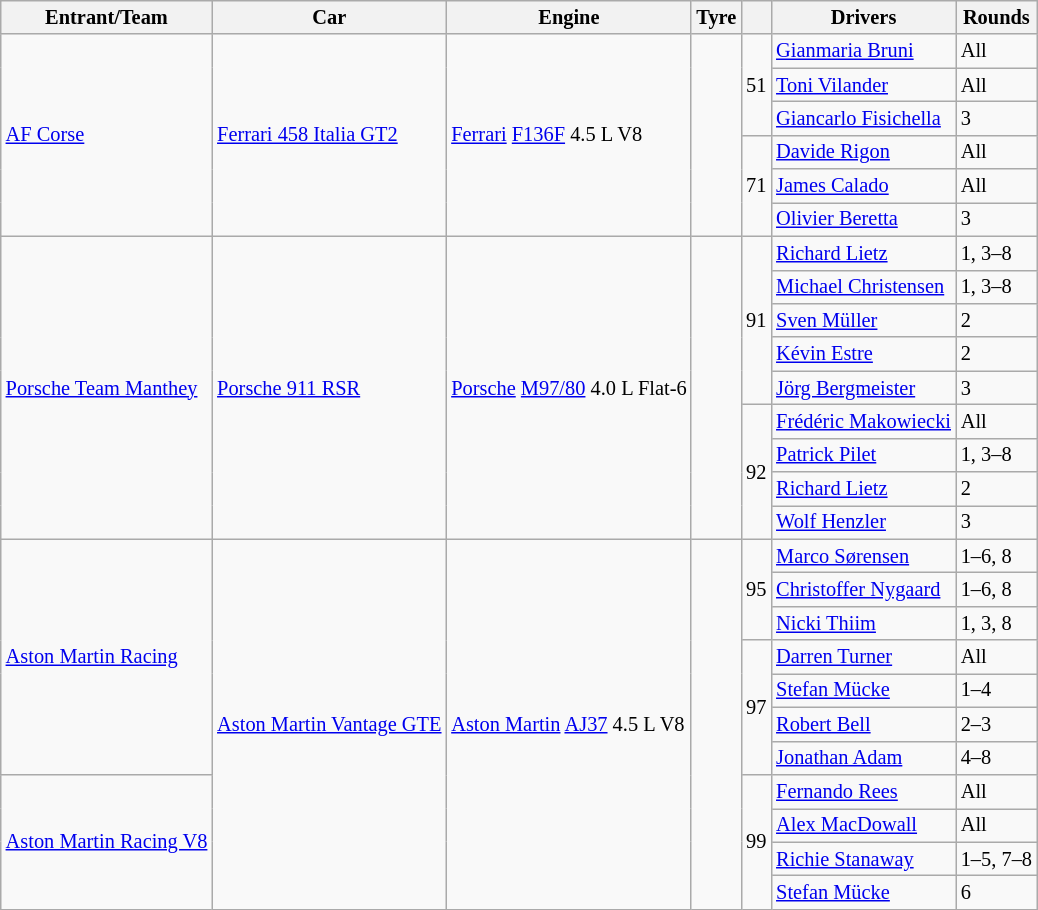<table class="wikitable" style="font-size: 85%">
<tr>
<th>Entrant/Team</th>
<th>Car</th>
<th>Engine</th>
<th>Tyre</th>
<th></th>
<th>Drivers</th>
<th>Rounds</th>
</tr>
<tr>
<td rowspan=6> <a href='#'>AF Corse</a></td>
<td rowspan=6><a href='#'>Ferrari 458 Italia GT2</a></td>
<td rowspan=6><a href='#'>Ferrari</a> <a href='#'>F136F</a> 4.5 L V8</td>
<td rowspan=6></td>
<td rowspan=3>51</td>
<td> <a href='#'>Gianmaria Bruni</a></td>
<td>All</td>
</tr>
<tr>
<td> <a href='#'>Toni Vilander</a></td>
<td>All</td>
</tr>
<tr>
<td> <a href='#'>Giancarlo Fisichella</a></td>
<td>3</td>
</tr>
<tr>
<td rowspan=3>71</td>
<td> <a href='#'>Davide Rigon</a></td>
<td>All</td>
</tr>
<tr>
<td> <a href='#'>James Calado</a></td>
<td>All</td>
</tr>
<tr>
<td> <a href='#'>Olivier Beretta</a></td>
<td>3</td>
</tr>
<tr>
<td rowspan=9> <a href='#'>Porsche Team Manthey</a></td>
<td rowspan=9><a href='#'>Porsche 911 RSR</a></td>
<td rowspan=9><a href='#'>Porsche</a> <a href='#'>M97/80</a> 4.0 L Flat-6</td>
<td rowspan=9></td>
<td rowspan=5>91</td>
<td> <a href='#'>Richard Lietz</a></td>
<td>1, 3–8</td>
</tr>
<tr>
<td> <a href='#'>Michael Christensen</a></td>
<td>1, 3–8</td>
</tr>
<tr>
<td> <a href='#'>Sven Müller</a></td>
<td>2</td>
</tr>
<tr>
<td> <a href='#'>Kévin Estre</a></td>
<td>2</td>
</tr>
<tr>
<td> <a href='#'>Jörg Bergmeister</a></td>
<td>3</td>
</tr>
<tr>
<td rowspan=4>92</td>
<td> <a href='#'>Frédéric Makowiecki</a></td>
<td>All</td>
</tr>
<tr>
<td> <a href='#'>Patrick Pilet</a></td>
<td>1, 3–8</td>
</tr>
<tr>
<td> <a href='#'>Richard Lietz</a></td>
<td>2</td>
</tr>
<tr>
<td> <a href='#'>Wolf Henzler</a></td>
<td>3</td>
</tr>
<tr>
<td rowspan=7> <a href='#'>Aston Martin Racing</a></td>
<td rowspan=11><a href='#'>Aston Martin Vantage GTE</a></td>
<td rowspan=11><a href='#'>Aston Martin</a> <a href='#'>AJ37</a> 4.5 L V8</td>
<td rowspan=11></td>
<td rowspan=3>95</td>
<td> <a href='#'>Marco Sørensen</a></td>
<td>1–6, 8</td>
</tr>
<tr>
<td> <a href='#'>Christoffer Nygaard</a></td>
<td>1–6, 8</td>
</tr>
<tr>
<td> <a href='#'>Nicki Thiim</a></td>
<td>1, 3, 8</td>
</tr>
<tr>
<td rowspan=4>97</td>
<td> <a href='#'>Darren Turner</a></td>
<td>All</td>
</tr>
<tr>
<td> <a href='#'>Stefan Mücke</a></td>
<td>1–4</td>
</tr>
<tr>
<td> <a href='#'>Robert Bell</a></td>
<td>2–3</td>
</tr>
<tr>
<td> <a href='#'>Jonathan Adam</a></td>
<td>4–8</td>
</tr>
<tr>
<td rowspan=4> <a href='#'>Aston Martin Racing V8</a></td>
<td rowspan=4>99</td>
<td> <a href='#'>Fernando Rees</a></td>
<td>All</td>
</tr>
<tr>
<td> <a href='#'>Alex MacDowall</a></td>
<td>All</td>
</tr>
<tr>
<td> <a href='#'>Richie Stanaway</a></td>
<td>1–5, 7–8</td>
</tr>
<tr>
<td> <a href='#'>Stefan Mücke</a></td>
<td>6</td>
</tr>
</table>
